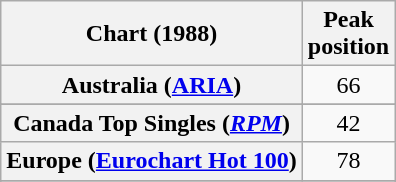<table class="wikitable sortable plainrowheaders" style="text-align:center">
<tr>
<th>Chart (1988)</th>
<th>Peak<br>position</th>
</tr>
<tr>
<th scope="row">Australia (<a href='#'>ARIA</a>)</th>
<td>66</td>
</tr>
<tr>
</tr>
<tr>
</tr>
<tr>
<th scope="row">Canada Top Singles (<em><a href='#'>RPM</a></em>)</th>
<td>42</td>
</tr>
<tr>
<th scope="row">Europe (<a href='#'>Eurochart Hot 100</a>)</th>
<td>78</td>
</tr>
<tr>
</tr>
<tr>
</tr>
<tr>
</tr>
<tr>
</tr>
<tr>
</tr>
<tr>
</tr>
<tr>
</tr>
<tr>
</tr>
<tr>
</tr>
<tr>
</tr>
</table>
